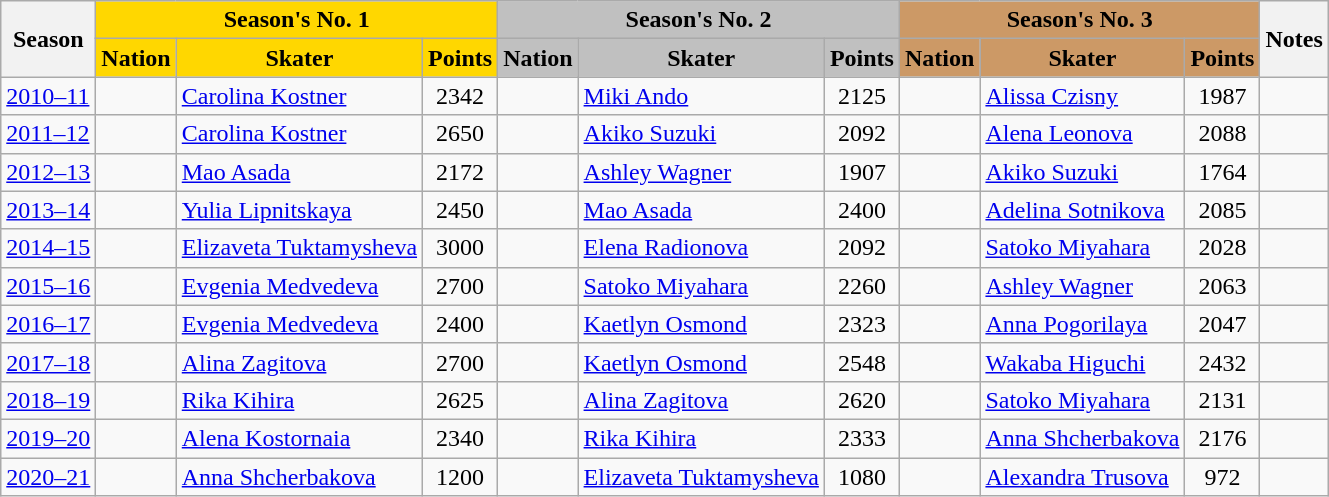<table class="wikitable sortable">
<tr>
<th rowspan="2">Season</th>
<th colspan="3" style="background-color: gold;">Season's No. 1</th>
<th colspan="3" style="background-color: silver;">Season's No. 2</th>
<th colspan="3" style="background-color: #cc9966;">Season's No. 3</th>
<th rowspan="2">Notes</th>
</tr>
<tr>
<th style="background-color: gold;">Nation</th>
<th style="background-color: gold;">Skater</th>
<th style="background-color: gold;">Points</th>
<th style="background-color: silver;">Nation</th>
<th style="background-color: silver;">Skater</th>
<th style="background-color: silver;">Points</th>
<th style="background-color: #cc9966;">Nation</th>
<th style="background-color: #cc9966;">Skater</th>
<th style="background-color: #cc9966;">Points</th>
</tr>
<tr>
<td><a href='#'>2010–11</a></td>
<td></td>
<td><a href='#'>Carolina Kostner</a></td>
<td style="text-align: center;">2342</td>
<td></td>
<td><a href='#'>Miki Ando</a></td>
<td style="text-align: center;">2125</td>
<td></td>
<td><a href='#'>Alissa Czisny</a></td>
<td style="text-align: center;">1987</td>
<td></td>
</tr>
<tr>
<td><a href='#'>2011–12</a></td>
<td></td>
<td><a href='#'>Carolina Kostner</a></td>
<td style="text-align: center;">2650</td>
<td></td>
<td><a href='#'>Akiko Suzuki</a></td>
<td style="text-align: center;">2092</td>
<td></td>
<td><a href='#'>Alena Leonova</a></td>
<td style="text-align: center;">2088</td>
<td></td>
</tr>
<tr>
<td><a href='#'>2012–13</a></td>
<td></td>
<td><a href='#'>Mao Asada</a></td>
<td style="text-align: center;">2172</td>
<td></td>
<td><a href='#'>Ashley Wagner</a></td>
<td style="text-align: center;">1907</td>
<td></td>
<td><a href='#'>Akiko Suzuki</a></td>
<td style="text-align: center;">1764</td>
<td></td>
</tr>
<tr>
<td><a href='#'>2013–14</a></td>
<td></td>
<td><a href='#'>Yulia Lipnitskaya</a></td>
<td style="text-align: center;">2450</td>
<td></td>
<td><a href='#'>Mao Asada</a></td>
<td style="text-align: center;">2400</td>
<td></td>
<td><a href='#'>Adelina Sotnikova</a></td>
<td style="text-align: center;">2085</td>
<td></td>
</tr>
<tr>
<td><a href='#'>2014–15</a></td>
<td></td>
<td><a href='#'>Elizaveta Tuktamysheva</a></td>
<td style="text-align: center;">3000</td>
<td></td>
<td><a href='#'>Elena Radionova</a></td>
<td style="text-align: center;">2092</td>
<td></td>
<td><a href='#'>Satoko Miyahara</a></td>
<td style="text-align: center;">2028</td>
<td></td>
</tr>
<tr>
<td><a href='#'>2015–16</a></td>
<td></td>
<td><a href='#'>Evgenia Medvedeva</a></td>
<td style="text-align: center;">2700</td>
<td></td>
<td><a href='#'>Satoko Miyahara</a></td>
<td style="text-align: center;">2260</td>
<td></td>
<td><a href='#'>Ashley Wagner</a></td>
<td style="text-align: center;">2063</td>
<td></td>
</tr>
<tr>
<td><a href='#'>2016–17</a></td>
<td></td>
<td><a href='#'>Evgenia Medvedeva</a></td>
<td style="text-align: center;">2400</td>
<td></td>
<td><a href='#'>Kaetlyn Osmond</a></td>
<td style="text-align: center;">2323</td>
<td></td>
<td><a href='#'>Anna Pogorilaya</a></td>
<td style="text-align: center;">2047</td>
<td></td>
</tr>
<tr>
<td><a href='#'>2017–18</a></td>
<td></td>
<td><a href='#'>Alina Zagitova</a></td>
<td style="text-align: center;">2700</td>
<td></td>
<td><a href='#'>Kaetlyn Osmond</a></td>
<td style="text-align: center;">2548</td>
<td></td>
<td><a href='#'>Wakaba Higuchi</a></td>
<td style="text-align: center;">2432</td>
<td></td>
</tr>
<tr>
<td><a href='#'>2018–19</a></td>
<td></td>
<td><a href='#'>Rika Kihira</a></td>
<td style="text-align: center;">2625</td>
<td></td>
<td><a href='#'>Alina Zagitova</a></td>
<td style="text-align: center;">2620</td>
<td></td>
<td><a href='#'>Satoko Miyahara</a></td>
<td style="text-align: center;">2131</td>
<td></td>
</tr>
<tr>
<td><a href='#'>2019–20</a></td>
<td></td>
<td><a href='#'>Alena Kostornaia</a></td>
<td style="text-align: center;">2340</td>
<td></td>
<td><a href='#'>Rika Kihira</a></td>
<td style="text-align: center;">2333</td>
<td></td>
<td><a href='#'>Anna Shcherbakova</a></td>
<td style="text-align: center;">2176</td>
<td></td>
</tr>
<tr>
<td><a href='#'>2020–21</a></td>
<td></td>
<td><a href='#'>Anna Shcherbakova</a></td>
<td style="text-align: center;">1200</td>
<td></td>
<td><a href='#'>Elizaveta Tuktamysheva</a></td>
<td style="text-align: center;">1080</td>
<td></td>
<td><a href='#'>Alexandra Trusova</a></td>
<td style="text-align: center;">972</td>
<td></td>
</tr>
</table>
